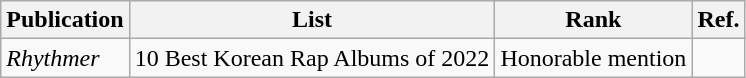<table class="wikitable">
<tr>
<th>Publication</th>
<th>List</th>
<th>Rank</th>
<th>Ref.</th>
</tr>
<tr>
<td><em>Rhythmer</em></td>
<td>10 Best Korean Rap Albums of 2022</td>
<td>Honorable mention</td>
<td></td>
</tr>
</table>
